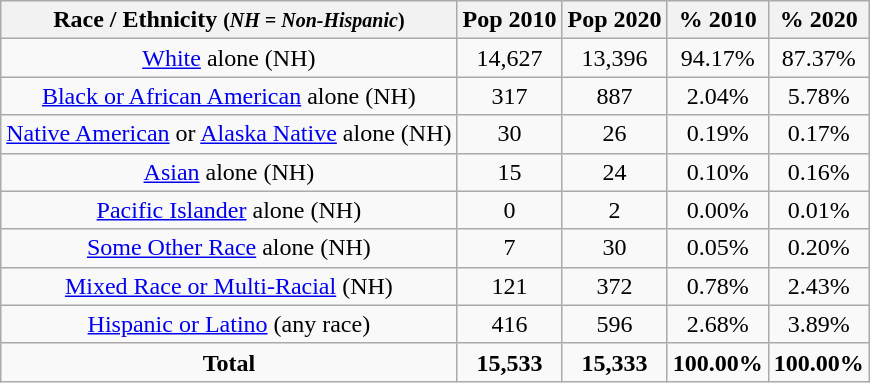<table class="wikitable" style="text-align:center;">
<tr>
<th>Race / Ethnicity <small>(<em>NH = Non-Hispanic</em>)</small></th>
<th>Pop 2010</th>
<th>Pop 2020</th>
<th>% 2010</th>
<th>% 2020</th>
</tr>
<tr>
<td><a href='#'>White</a> alone (NH)</td>
<td>14,627</td>
<td>13,396</td>
<td>94.17%</td>
<td>87.37%</td>
</tr>
<tr>
<td><a href='#'>Black or African American</a> alone (NH)</td>
<td>317</td>
<td>887</td>
<td>2.04%</td>
<td>5.78%</td>
</tr>
<tr>
<td><a href='#'>Native American</a> or <a href='#'>Alaska Native</a> alone (NH)</td>
<td>30</td>
<td>26</td>
<td>0.19%</td>
<td>0.17%</td>
</tr>
<tr>
<td><a href='#'>Asian</a> alone (NH)</td>
<td>15</td>
<td>24</td>
<td>0.10%</td>
<td>0.16%</td>
</tr>
<tr>
<td><a href='#'>Pacific Islander</a> alone (NH)</td>
<td>0</td>
<td>2</td>
<td>0.00%</td>
<td>0.01%</td>
</tr>
<tr>
<td><a href='#'>Some Other Race</a> alone (NH)</td>
<td>7</td>
<td>30</td>
<td>0.05%</td>
<td>0.20%</td>
</tr>
<tr>
<td><a href='#'>Mixed Race or Multi-Racial</a> (NH)</td>
<td>121</td>
<td>372</td>
<td>0.78%</td>
<td>2.43%</td>
</tr>
<tr>
<td><a href='#'>Hispanic or Latino</a> (any race)</td>
<td>416</td>
<td>596</td>
<td>2.68%</td>
<td>3.89%</td>
</tr>
<tr>
<td><strong>Total</strong></td>
<td><strong>15,533</strong></td>
<td><strong>15,333</strong></td>
<td><strong>100.00%</strong></td>
<td><strong>100.00%</strong></td>
</tr>
</table>
